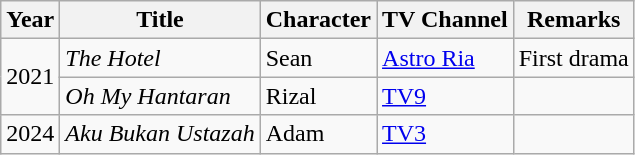<table class="wikitable">
<tr>
<th>Year</th>
<th>Title</th>
<th>Character</th>
<th>TV Channel</th>
<th>Remarks</th>
</tr>
<tr>
<td rowspan="2">2021</td>
<td><em>The Hotel</em></td>
<td>Sean</td>
<td><a href='#'>Astro Ria</a></td>
<td>First drama</td>
</tr>
<tr>
<td><em>Oh My Hantaran</em></td>
<td>Rizal</td>
<td><a href='#'>TV9</a></td>
<td></td>
</tr>
<tr>
<td>2024</td>
<td><em>Aku Bukan Ustazah</em></td>
<td>Adam</td>
<td><a href='#'>TV3</a></td>
<td></td>
</tr>
</table>
